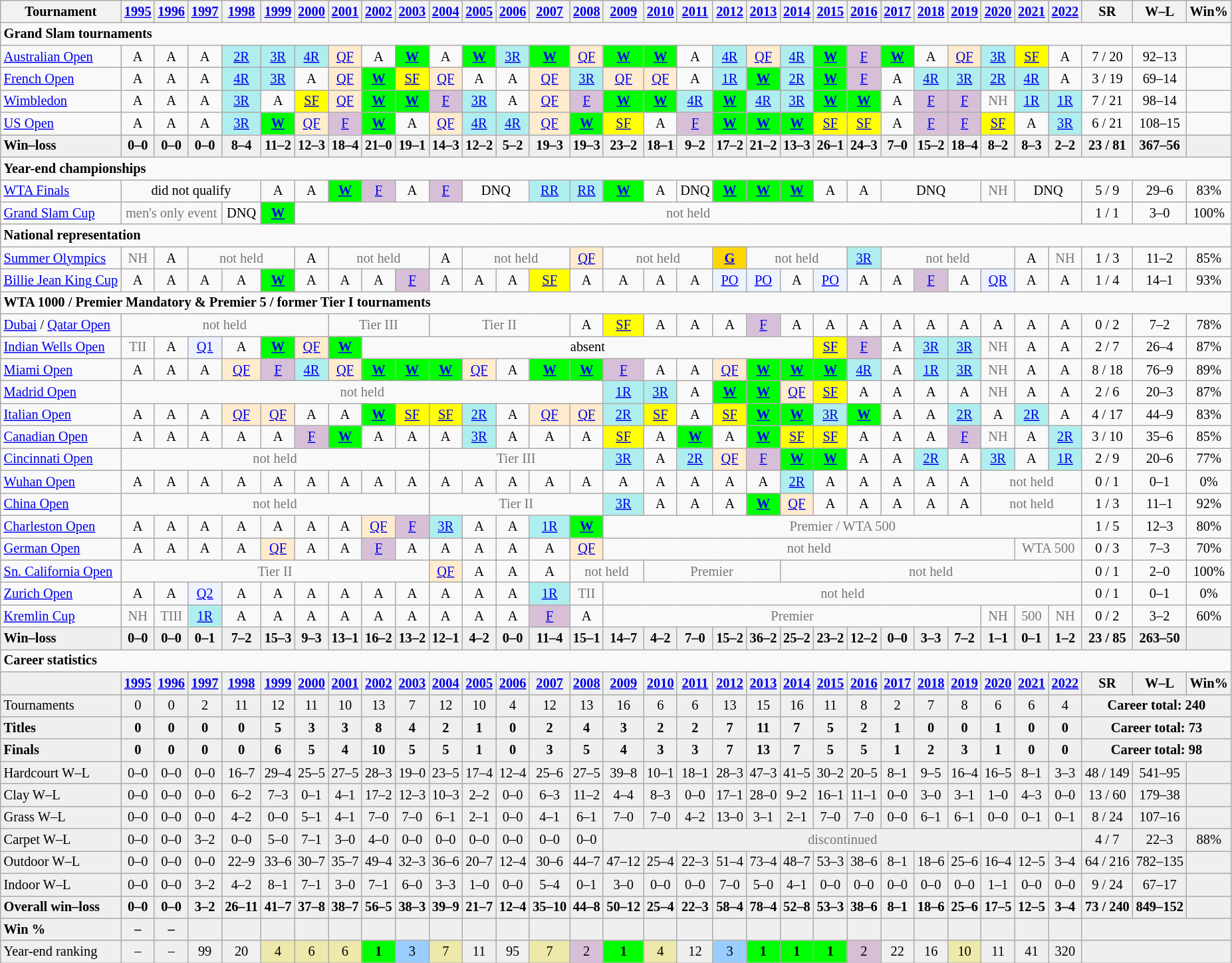<table class="wikitable nowrap" style=font-size:85%;text-align:center>
<tr>
<th>Tournament</th>
<th><a href='#'>1995</a></th>
<th><a href='#'>1996</a></th>
<th><a href='#'>1997</a></th>
<th><a href='#'>1998</a></th>
<th><a href='#'>1999</a></th>
<th><a href='#'>2000</a></th>
<th><a href='#'>2001</a></th>
<th><a href='#'>2002</a></th>
<th><a href='#'>2003</a></th>
<th><a href='#'>2004</a></th>
<th><a href='#'>2005</a></th>
<th><a href='#'>2006</a></th>
<th><a href='#'>2007</a></th>
<th><a href='#'>2008</a></th>
<th><a href='#'>2009</a></th>
<th><a href='#'>2010</a></th>
<th><a href='#'>2011</a></th>
<th><a href='#'>2012</a></th>
<th><a href='#'>2013</a></th>
<th><a href='#'>2014</a></th>
<th><a href='#'>2015</a></th>
<th><a href='#'>2016</a></th>
<th><a href='#'>2017</a></th>
<th><a href='#'>2018</a></th>
<th><a href='#'>2019</a></th>
<th><a href='#'>2020</a></th>
<th><a href='#'>2021</a></th>
<th><a href='#'>2022</a></th>
<th>SR</th>
<th>W–L</th>
<th>Win%</th>
</tr>
<tr>
<td colspan="32" align="left"><strong>Grand Slam tournaments</strong></td>
</tr>
<tr>
<td align=left><a href='#'>Australian Open</a></td>
<td>A</td>
<td>A</td>
<td>A</td>
<td bgcolor=afeeee><a href='#'>2R</a></td>
<td bgcolor=afeeee><a href='#'>3R</a></td>
<td bgcolor=afeeee><a href='#'>4R</a></td>
<td bgcolor=ffebcd><a href='#'>QF</a></td>
<td>A</td>
<td bgcolor=lime><a href='#'><strong>W</strong></a></td>
<td>A</td>
<td bgcolor=lime><a href='#'><strong>W</strong></a></td>
<td bgcolor=afeeee><a href='#'>3R</a></td>
<td bgcolor=lime><a href='#'><strong>W</strong></a></td>
<td bgcolor=ffebcd><a href='#'>QF</a></td>
<td bgcolor=lime><a href='#'><strong>W</strong></a></td>
<td bgcolor=lime><a href='#'><strong>W</strong></a></td>
<td>A</td>
<td bgcolor=afeeee><a href='#'>4R</a></td>
<td bgcolor=ffebcd><a href='#'>QF</a></td>
<td bgcolor=afeeee><a href='#'>4R</a></td>
<td bgcolor=lime><a href='#'><strong>W</strong></a></td>
<td bgcolor=thistle><a href='#'>F</a></td>
<td bgcolor=lime><a href='#'><strong>W</strong></a></td>
<td>A</td>
<td bgcolor=ffebcd><a href='#'>QF</a></td>
<td bgcolor=afeeee><a href='#'>3R</a></td>
<td bgcolor=yellow><a href='#'>SF</a></td>
<td>A</td>
<td>7 / 20</td>
<td>92–13</td>
<td></td>
</tr>
<tr>
<td align=left><a href='#'>French Open</a></td>
<td>A</td>
<td>A</td>
<td>A</td>
<td bgcolor=afeeee><a href='#'>4R</a></td>
<td bgcolor=afeeee><a href='#'>3R</a></td>
<td>A</td>
<td bgcolor=ffebcd><a href='#'>QF</a></td>
<td bgcolor=lime><a href='#'><strong>W</strong></a></td>
<td bgcolor=yellow><a href='#'>SF</a></td>
<td bgcolor=ffebcd><a href='#'>QF</a></td>
<td>A</td>
<td>A</td>
<td bgcolor=ffebcd><a href='#'>QF</a></td>
<td bgcolor=afeeee><a href='#'>3R</a></td>
<td bgcolor=ffebcd><a href='#'>QF</a></td>
<td bgcolor=ffebcd><a href='#'>QF</a></td>
<td>A</td>
<td bgcolor=afeeee><a href='#'>1R</a></td>
<td bgcolor=lime><a href='#'><strong>W</strong></a></td>
<td bgcolor=afeeee><a href='#'>2R</a></td>
<td bgcolor=lime><a href='#'><strong>W</strong></a></td>
<td bgcolor=thistle><a href='#'>F</a></td>
<td>A</td>
<td bgcolor=afeeee><a href='#'>4R</a></td>
<td bgcolor=afeeee><a href='#'>3R</a></td>
<td bgcolor=afeeee><a href='#'>2R</a></td>
<td bgcolor=afeeee><a href='#'>4R</a></td>
<td>A</td>
<td>3 / 19</td>
<td>69–14</td>
<td></td>
</tr>
<tr>
<td align=left><a href='#'>Wimbledon</a></td>
<td>A</td>
<td>A</td>
<td>A</td>
<td bgcolor=afeeee><a href='#'>3R</a></td>
<td>A</td>
<td bgcolor=yellow><a href='#'>SF</a></td>
<td bgcolor=ffebcd><a href='#'>QF</a></td>
<td bgcolor=lime><a href='#'><strong>W</strong></a></td>
<td bgcolor=lime><a href='#'><strong>W</strong></a></td>
<td bgcolor=thistle><a href='#'>F</a></td>
<td bgcolor=afeeee><a href='#'>3R</a></td>
<td>A</td>
<td bgcolor=ffebcd><a href='#'>QF</a></td>
<td bgcolor=thistle><a href='#'>F</a></td>
<td bgcolor=lime><a href='#'><strong>W</strong></a></td>
<td bgcolor=lime><a href='#'><strong>W</strong></a></td>
<td bgcolor=afeeee><a href='#'>4R</a></td>
<td bgcolor=lime><a href='#'><strong>W</strong></a></td>
<td bgcolor=afeeee><a href='#'>4R</a></td>
<td bgcolor=afeeee><a href='#'>3R</a></td>
<td bgcolor=lime><a href='#'><strong>W</strong></a></td>
<td bgcolor=lime><a href='#'><strong>W</strong></a></td>
<td>A</td>
<td bgcolor=thistle><a href='#'>F</a></td>
<td bgcolor=thistle><a href='#'>F</a></td>
<td style=color:#767676>NH</td>
<td bgcolor=afeeee><a href='#'>1R</a></td>
<td bgcolor=afeeee><a href='#'>1R</a></td>
<td>7 / 21</td>
<td>98–14</td>
<td></td>
</tr>
<tr>
<td align=left><a href='#'>US Open</a></td>
<td>A</td>
<td>A</td>
<td>A</td>
<td bgcolor=afeeee><a href='#'>3R</a></td>
<td bgcolor=lime><a href='#'><strong>W</strong></a></td>
<td bgcolor=ffebcd><a href='#'>QF</a></td>
<td bgcolor=thistle><a href='#'>F</a></td>
<td bgcolor=lime><a href='#'><strong>W</strong></a></td>
<td>A</td>
<td bgcolor=ffebcd><a href='#'>QF</a></td>
<td bgcolor=afeeee><a href='#'>4R</a></td>
<td bgcolor=afeeee><a href='#'>4R</a></td>
<td bgcolor=ffebcd><a href='#'>QF</a></td>
<td bgcolor=lime><a href='#'><strong>W</strong></a></td>
<td bgcolor=yellow><a href='#'>SF</a></td>
<td>A</td>
<td bgcolor=thistle><a href='#'>F</a></td>
<td bgcolor=lime><a href='#'><strong>W</strong></a></td>
<td bgcolor=lime><a href='#'><strong>W</strong></a></td>
<td bgcolor=lime><a href='#'><strong>W</strong></a></td>
<td bgcolor=yellow><a href='#'>SF</a></td>
<td bgcolor=yellow><a href='#'>SF</a></td>
<td>A</td>
<td bgcolor=thistle><a href='#'>F</a></td>
<td bgcolor=thistle><a href='#'>F</a></td>
<td bgcolor=yellow><a href='#'>SF</a></td>
<td>A</td>
<td style="background:#afeeee;"><a href='#'>3R</a></td>
<td>6 / 21</td>
<td>108–15</td>
<td></td>
</tr>
<tr style="font-weight:bold;background:#efefef;">
<td style=text-align:left>Win–loss</td>
<td>0–0</td>
<td>0–0</td>
<td>0–0</td>
<td>8–4</td>
<td>11–2</td>
<td>12–3</td>
<td>18–4</td>
<td>21–0</td>
<td>19–1</td>
<td>14–3</td>
<td>12–2</td>
<td>5–2</td>
<td>19–3</td>
<td>19–3</td>
<td>23–2</td>
<td>18–1</td>
<td>9–2</td>
<td>17–2</td>
<td>21–2</td>
<td>13–3</td>
<td>26–1</td>
<td>24–3</td>
<td>7–0</td>
<td>15–2</td>
<td>18–4</td>
<td>8–2</td>
<td>8–3</td>
<td>2–2</td>
<td>23 / 81</td>
<td>367–56</td>
<td></td>
</tr>
<tr>
<td colspan="32" align="left"><strong>Year-end championships</strong></td>
</tr>
<tr>
<td align=left><a href='#'>WTA Finals</a></td>
<td colspan=4>did not qualify</td>
<td>A</td>
<td>A</td>
<td bgcolor=lime><a href='#'><strong>W</strong></a></td>
<td bgcolor=thistle><a href='#'>F</a></td>
<td>A</td>
<td bgcolor=thistle><a href='#'>F</a></td>
<td colspan=2>DNQ</td>
<td bgcolor=afeeee><a href='#'>RR</a></td>
<td bgcolor=afeeee><a href='#'>RR</a></td>
<td bgcolor=lime><a href='#'><strong>W</strong></a></td>
<td>A</td>
<td>DNQ</td>
<td bgcolor=lime><a href='#'><strong>W</strong></a></td>
<td bgcolor=lime><a href='#'><strong>W</strong></a></td>
<td bgcolor=lime><a href='#'><strong>W</strong></a></td>
<td>A</td>
<td>A</td>
<td colspan=3>DNQ</td>
<td style=color:#767676>NH</td>
<td colspan=2>DNQ</td>
<td>5 / 9</td>
<td>29–6</td>
<td>83%</td>
</tr>
<tr>
<td align=left><a href='#'>Grand Slam Cup</a></td>
<td colspan=3 style=color:#767676>men's only event</td>
<td>DNQ</td>
<td bgcolor=lime><a href='#'><strong>W</strong></a></td>
<td colspan="23" style="color:#767676">not held</td>
<td>1 / 1</td>
<td>3–0</td>
<td>100%</td>
</tr>
<tr>
<td colspan="32" align="left"><strong>National representation</strong></td>
</tr>
<tr>
<td align=left><a href='#'>Summer Olympics</a></td>
<td style=color:#767676>NH</td>
<td>A</td>
<td colspan=3 style=color:#767676>not held</td>
<td>A</td>
<td colspan=3 style=color:#767676>not held</td>
<td>A</td>
<td colspan=3 style=color:#767676>not held</td>
<td bgcolor=ffebcd><a href='#'>QF</a></td>
<td colspan=3 style=color:#767676>not held</td>
<td bgcolor=gold><a href='#'><strong>G</strong></a></td>
<td colspan=3 style=color:#767676>not held</td>
<td bgcolor=afeeee><a href='#'>3R</a></td>
<td colspan=4 style=color:#767676>not held</td>
<td>A</td>
<td style=color:#767676>NH</td>
<td>1 / 3</td>
<td>11–2</td>
<td>85%</td>
</tr>
<tr>
<td align=left><a href='#'>Billie Jean King Cup</a></td>
<td>A</td>
<td>A</td>
<td>A</td>
<td>A</td>
<td bgcolor=lime><a href='#'><strong>W</strong></a></td>
<td>A</td>
<td>A</td>
<td>A</td>
<td bgcolor=thistle><a href='#'>F</a></td>
<td>A</td>
<td>A</td>
<td>A</td>
<td bgcolor=yellow><a href='#'>SF</a></td>
<td>A</td>
<td>A</td>
<td>A</td>
<td>A</td>
<td bgcolor=ecf2ff><a href='#'>PO</a></td>
<td bgcolor=ecf2ff><a href='#'>PO</a></td>
<td>A</td>
<td bgcolor=ecf2ff><a href='#'>PO</a></td>
<td>A</td>
<td>A</td>
<td bgcolor=thistle><a href='#'>F</a></td>
<td>A</td>
<td bgcolor=ecf2ff><a href='#'>QR</a></td>
<td>A</td>
<td>A</td>
<td>1 / 4</td>
<td>14–1</td>
<td>93%</td>
</tr>
<tr>
<td colspan="32" align="left"><strong>WTA 1000 / Premier Mandatory & Premier 5 / former Tier I tournaments</strong></td>
</tr>
<tr>
<td align=left><a href='#'>Dubai</a> / <a href='#'>Qatar Open</a></td>
<td colspan=6 style=color:#767676>not held</td>
<td colspan=3 style=color:#767676>Tier III</td>
<td colspan=4 style=color:#767676>Tier II</td>
<td>A</td>
<td bgcolor=yellow><a href='#'>SF</a></td>
<td>A</td>
<td>A</td>
<td>A</td>
<td bgcolor=thistle><a href='#'>F</a></td>
<td>A</td>
<td>A</td>
<td>A</td>
<td>A</td>
<td>A</td>
<td>A</td>
<td>A</td>
<td>A</td>
<td>A</td>
<td>0 / 2</td>
<td>7–2</td>
<td>78%</td>
</tr>
<tr>
<td align=left><a href='#'>Indian Wells Open</a></td>
<td style=color:#767676>TII</td>
<td>A</td>
<td bgcolor=ecf2ff><a href='#'>Q1</a></td>
<td>A</td>
<td bgcolor=lime><a href='#'><strong>W</strong></a></td>
<td bgcolor=ffebcd><a href='#'>QF</a></td>
<td bgcolor=lime><a href='#'><strong>W</strong></a></td>
<td colspan=13>absent</td>
<td bgcolor=yellow><a href='#'>SF</a></td>
<td bgcolor=thistle><a href='#'>F</a></td>
<td>A</td>
<td bgcolor=afeeee><a href='#'>3R</a></td>
<td bgcolor=afeeee><a href='#'>3R</a></td>
<td style=color:#767676>NH</td>
<td>A</td>
<td>A</td>
<td>2 / 7</td>
<td>26–4</td>
<td>87%</td>
</tr>
<tr>
<td align=left><a href='#'>Miami Open</a></td>
<td>A</td>
<td>A</td>
<td>A</td>
<td bgcolor=ffebcd><a href='#'>QF</a></td>
<td bgcolor=thistle><a href='#'>F</a></td>
<td bgcolor=afeeee><a href='#'>4R</a></td>
<td bgcolor=ffebcd><a href='#'>QF</a></td>
<td bgcolor=lime><a href='#'><strong>W</strong></a></td>
<td bgcolor=lime><a href='#'><strong>W</strong></a></td>
<td bgcolor=lime><a href='#'><strong>W</strong></a></td>
<td bgcolor=ffebcd><a href='#'>QF</a></td>
<td>A</td>
<td bgcolor=lime><a href='#'><strong>W</strong></a></td>
<td bgcolor=lime><a href='#'><strong>W</strong></a></td>
<td bgcolor=thistle><a href='#'>F</a></td>
<td>A</td>
<td>A</td>
<td bgcolor=ffebcd><a href='#'>QF</a></td>
<td bgcolor=lime><a href='#'><strong>W</strong></a></td>
<td bgcolor=lime><a href='#'><strong>W</strong></a></td>
<td bgcolor=lime><a href='#'><strong>W</strong></a></td>
<td bgcolor=afeeee><a href='#'>4R</a></td>
<td>A</td>
<td bgcolor=afeeee><a href='#'>1R</a></td>
<td bgcolor=afeeee><a href='#'>3R</a></td>
<td style=color:#767676>NH</td>
<td>A</td>
<td>A</td>
<td>8 / 18</td>
<td>76–9</td>
<td>89%</td>
</tr>
<tr>
<td align=left><a href='#'>Madrid Open</a></td>
<td colspan=14 style=color:#767676>not held</td>
<td bgcolor=afeeee><a href='#'>1R</a></td>
<td bgcolor=afeeee><a href='#'>3R</a></td>
<td>A</td>
<td bgcolor=lime><a href='#'><strong>W</strong></a></td>
<td bgcolor=lime><a href='#'><strong>W</strong></a></td>
<td bgcolor=ffebcd><a href='#'>QF</a></td>
<td bgcolor=yellow><a href='#'>SF</a></td>
<td>A</td>
<td>A</td>
<td>A</td>
<td>A</td>
<td style=color:#767676>NH</td>
<td>A</td>
<td>A</td>
<td>2 / 6</td>
<td>20–3</td>
<td>87%</td>
</tr>
<tr>
<td align=left><a href='#'>Italian Open</a></td>
<td>A</td>
<td>A</td>
<td>A</td>
<td bgcolor=ffebcd><a href='#'>QF</a></td>
<td bgcolor=ffebcd><a href='#'>QF</a></td>
<td>A</td>
<td>A</td>
<td bgcolor=lime><a href='#'><strong>W</strong></a></td>
<td bgcolor=yellow><a href='#'>SF</a></td>
<td bgcolor=yellow><a href='#'>SF</a></td>
<td bgcolor=afeeee><a href='#'>2R</a></td>
<td>A</td>
<td bgcolor=ffebcd><a href='#'>QF</a></td>
<td bgcolor=ffebcd><a href='#'>QF</a></td>
<td bgcolor=afeeee><a href='#'>2R</a></td>
<td bgcolor=yellow><a href='#'>SF</a></td>
<td>A</td>
<td bgcolor=yellow><a href='#'>SF</a></td>
<td bgcolor=lime><a href='#'><strong>W</strong></a></td>
<td bgcolor=lime><a href='#'><strong>W</strong></a></td>
<td bgcolor=afeeee><a href='#'>3R</a></td>
<td bgcolor=lime><a href='#'><strong>W</strong></a></td>
<td>A</td>
<td>A</td>
<td bgcolor=afeeee><a href='#'>2R</a></td>
<td>A</td>
<td bgcolor=afeeee><a href='#'>2R</a></td>
<td>A</td>
<td>4 / 17</td>
<td>44–9</td>
<td>83%</td>
</tr>
<tr>
<td align=left><a href='#'>Canadian Open</a></td>
<td>A</td>
<td>A</td>
<td>A</td>
<td>A</td>
<td>A</td>
<td bgcolor=thistle><a href='#'>F</a></td>
<td bgcolor=lime><a href='#'><strong>W</strong></a></td>
<td>A</td>
<td>A</td>
<td>A</td>
<td bgcolor=afeeee><a href='#'>3R</a></td>
<td>A</td>
<td>A</td>
<td>A</td>
<td bgcolor=yellow><a href='#'>SF</a></td>
<td>A</td>
<td bgcolor=lime><a href='#'><strong>W</strong></a></td>
<td>A</td>
<td bgcolor=lime><a href='#'><strong>W</strong></a></td>
<td bgcolor=yellow><a href='#'>SF</a></td>
<td bgcolor=yellow><a href='#'>SF</a></td>
<td>A</td>
<td>A</td>
<td>A</td>
<td bgcolor=thistle><a href='#'>F</a></td>
<td style="color:#767676;">NH</td>
<td>A</td>
<td bgcolor=afeeee><a href='#'>2R</a></td>
<td>3 / 10</td>
<td>35–6</td>
<td>85%</td>
</tr>
<tr>
<td align=left><a href='#'>Cincinnati Open</a></td>
<td colspan=9 style=color:#767676>not held</td>
<td colspan=5 style=color:#767676>Tier III</td>
<td bgcolor=afeeee><a href='#'>3R</a></td>
<td>A</td>
<td bgcolor=afeeee><a href='#'>2R</a></td>
<td bgcolor=ffebcd><a href='#'>QF</a></td>
<td bgcolor=thistle><a href='#'>F</a></td>
<td bgcolor=lime><a href='#'><strong>W</strong></a></td>
<td bgcolor=lime><a href='#'><strong>W</strong></a></td>
<td>A</td>
<td>A</td>
<td bgcolor=afeeee><a href='#'>2R</a></td>
<td>A</td>
<td bgcolor=afeeee><a href='#'>3R</a></td>
<td>A</td>
<td bgcolor=afeeee><a href='#'>1R</a></td>
<td>2 / 9</td>
<td>20–6</td>
<td>77%</td>
</tr>
<tr>
<td align=left><a href='#'>Wuhan Open</a></td>
<td>A</td>
<td>A</td>
<td>A</td>
<td>A</td>
<td>A</td>
<td>A</td>
<td>A</td>
<td>A</td>
<td>A</td>
<td>A</td>
<td>A</td>
<td>A</td>
<td>A</td>
<td>A</td>
<td>A</td>
<td>A</td>
<td>A</td>
<td>A</td>
<td>A</td>
<td bgcolor=afeeee><a href='#'>2R</a></td>
<td>A</td>
<td>A</td>
<td>A</td>
<td>A</td>
<td>A</td>
<td colspan=3 style=color:#767676>not held</td>
<td>0 / 1</td>
<td>0–1</td>
<td>0%</td>
</tr>
<tr>
<td align=left><a href='#'>China Open</a></td>
<td colspan=9 style=color:#767676>not held</td>
<td colspan=5 style=color:#767676>Tier II</td>
<td bgcolor=afeeee><a href='#'>3R</a></td>
<td>A</td>
<td>A</td>
<td>A</td>
<td bgcolor=lime><a href='#'><strong>W</strong></a></td>
<td bgcolor=ffebcd><a href='#'>QF</a></td>
<td>A</td>
<td>A</td>
<td>A</td>
<td>A</td>
<td>A</td>
<td colspan=3 style=color:#767676>not held</td>
<td>1 / 3</td>
<td>11–1</td>
<td>92%</td>
</tr>
<tr>
<td align=left><a href='#'>Charleston Open</a></td>
<td>A</td>
<td>A</td>
<td>A</td>
<td>A</td>
<td>A</td>
<td>A</td>
<td>A</td>
<td bgcolor=ffebcd><a href='#'>QF</a></td>
<td bgcolor=thistle><a href='#'>F</a></td>
<td bgcolor=afeeee><a href='#'>3R</a></td>
<td>A</td>
<td>A</td>
<td bgcolor=afeeee><a href='#'>1R</a></td>
<td bgcolor=lime><a href='#'><strong>W</strong></a></td>
<td colspan=14 style=color:#767676>Premier / WTA 500</td>
<td>1 / 5</td>
<td>12–3</td>
<td>80%</td>
</tr>
<tr>
<td align=left><a href='#'>German Open</a></td>
<td>A</td>
<td>A</td>
<td>A</td>
<td>A</td>
<td bgcolor=ffebcd><a href='#'>QF</a></td>
<td>A</td>
<td>A</td>
<td bgcolor=thistle><a href='#'>F</a></td>
<td>A</td>
<td>A</td>
<td>A</td>
<td>A</td>
<td>A</td>
<td bgcolor=ffebcd><a href='#'>QF</a></td>
<td colspan=12 style=color:#767676>not held</td>
<td colspan=2 style=color:#767676>WTA 500</td>
<td>0 / 3</td>
<td>7–3</td>
<td>70%</td>
</tr>
<tr>
<td align=left><a href='#'>Sn. California Open</a></td>
<td colspan=9 style=color:#767676>Tier II</td>
<td bgcolor=ffebcd><a href='#'>QF</a></td>
<td>A</td>
<td>A</td>
<td>A</td>
<td colspan=2 style=color:#767676>not held</td>
<td colspan=4 style=color:#767676>Premier</td>
<td colspan=9 style=color:#767676>not held</td>
<td>0 / 1</td>
<td>2–0</td>
<td>100%</td>
</tr>
<tr>
<td align=left><a href='#'>Zurich Open</a></td>
<td>A</td>
<td>A</td>
<td bgcolor=ecf2ff><a href='#'>Q2</a></td>
<td>A</td>
<td>A</td>
<td>A</td>
<td>A</td>
<td>A</td>
<td>A</td>
<td>A</td>
<td>A</td>
<td>A</td>
<td bgcolor=afeeee><a href='#'>1R</a></td>
<td style=color:#767676>TII</td>
<td colspan="14" style="color:#767676">not held</td>
<td>0 / 1</td>
<td>0–1</td>
<td>0%</td>
</tr>
<tr>
<td align=left><a href='#'>Kremlin Cup</a></td>
<td style=color:#767676>NH</td>
<td style=color:#767676>TIII</td>
<td bgcolor=afeeee><a href='#'>1R</a></td>
<td>A</td>
<td>A</td>
<td>A</td>
<td>A</td>
<td>A</td>
<td>A</td>
<td>A</td>
<td>A</td>
<td>A</td>
<td bgcolor=thistle><a href='#'>F</a></td>
<td>A</td>
<td colspan="11" style="color:#767676">Premier</td>
<td style="color:#767676">NH</td>
<td style="color:#767676">500</td>
<td style="color:#767676">NH</td>
<td>0 / 2</td>
<td>3–2</td>
<td>60%</td>
</tr>
<tr style="font-weight:bold;background:#efefef;">
<td style=text-align:left>Win–loss</td>
<td>0–0</td>
<td>0–0</td>
<td>0–1</td>
<td>7–2</td>
<td>15–3</td>
<td>9–3</td>
<td>13–1</td>
<td>16–2</td>
<td>13–2</td>
<td>12–1</td>
<td>4–2</td>
<td>0–0</td>
<td>11–4</td>
<td>15–1</td>
<td>14–7</td>
<td>4–2</td>
<td>7–0</td>
<td>15–2</td>
<td>36–2</td>
<td>25–2</td>
<td>23–2</td>
<td>12–2</td>
<td>0–0</td>
<td>3–3</td>
<td>7–2</td>
<td>1–1</td>
<td>0–1</td>
<td>1–2</td>
<td>23 / 85</td>
<td>263–50</td>
<td></td>
</tr>
<tr>
<td colspan="32" style="text-align:left;"><strong>Career statistics</strong></td>
</tr>
<tr style="font-weight:bold;background:#efefef;">
<td></td>
<td><a href='#'>1995</a></td>
<td><a href='#'>1996</a></td>
<td><a href='#'>1997</a></td>
<td><a href='#'>1998</a></td>
<td><a href='#'>1999</a></td>
<td><a href='#'>2000</a></td>
<td><a href='#'>2001</a></td>
<td><a href='#'>2002</a></td>
<td><a href='#'>2003</a></td>
<td><a href='#'>2004</a></td>
<td><a href='#'>2005</a></td>
<td><a href='#'>2006</a></td>
<td><a href='#'>2007</a></td>
<td><a href='#'>2008</a></td>
<td><a href='#'>2009</a></td>
<td><a href='#'>2010</a></td>
<td><a href='#'>2011</a></td>
<td><a href='#'>2012</a></td>
<td><a href='#'>2013</a></td>
<td><a href='#'>2014</a></td>
<td><a href='#'>2015</a></td>
<td><a href='#'>2016</a></td>
<td><a href='#'>2017</a></td>
<td><a href='#'>2018</a></td>
<td><a href='#'>2019</a></td>
<td><a href='#'>2020</a></td>
<td><a href='#'>2021</a></td>
<td><a href='#'>2022</a></td>
<td>SR</td>
<td>W–L</td>
<td>Win%</td>
</tr>
<tr bgcolor=EFEFEF>
<td align=left>Tournaments</td>
<td>0</td>
<td>0</td>
<td>2</td>
<td>11</td>
<td>12</td>
<td>11</td>
<td>10</td>
<td>13</td>
<td>7</td>
<td>12</td>
<td>10</td>
<td>4</td>
<td>12</td>
<td>13</td>
<td>16</td>
<td>6</td>
<td>6</td>
<td>13</td>
<td>15</td>
<td>16</td>
<td>11</td>
<td>8</td>
<td>2</td>
<td>7</td>
<td>8</td>
<td>6</td>
<td>6</td>
<td>4</td>
<td colspan=3><strong>Career total: 240</strong></td>
</tr>
<tr style="font-weight:bold;background:#efefef;">
<td style=text-align:left>Titles</td>
<td>0</td>
<td>0</td>
<td>0</td>
<td>0</td>
<td>5</td>
<td>3</td>
<td>3</td>
<td>8</td>
<td>4</td>
<td>2</td>
<td>1</td>
<td>0</td>
<td>2</td>
<td>4</td>
<td>3</td>
<td>2</td>
<td>2</td>
<td>7</td>
<td>11</td>
<td>7</td>
<td>5</td>
<td>2</td>
<td>1</td>
<td>0</td>
<td>0</td>
<td>1</td>
<td>0</td>
<td>0</td>
<td colspan=3>Career total: 73</td>
</tr>
<tr style="font-weight:bold;background:#efefef;">
<td style=text-align:left>Finals</td>
<td>0</td>
<td>0</td>
<td>0</td>
<td>0</td>
<td>6</td>
<td>5</td>
<td>4</td>
<td>10</td>
<td>5</td>
<td>5</td>
<td>1</td>
<td>0</td>
<td>3</td>
<td>5</td>
<td>4</td>
<td>3</td>
<td>3</td>
<td>7</td>
<td>13</td>
<td>7</td>
<td>5</td>
<td>5</td>
<td>1</td>
<td>2</td>
<td>3</td>
<td>1</td>
<td>0</td>
<td>0</td>
<td colspan=3>Career total: 98</td>
</tr>
<tr bgcolor=EFEFEF>
<td align=left>Hardcourt W–L</td>
<td>0–0</td>
<td>0–0</td>
<td>0–0</td>
<td>16–7</td>
<td>29–4</td>
<td>25–5</td>
<td>27–5</td>
<td>28–3</td>
<td>19–0</td>
<td>23–5</td>
<td>17–4</td>
<td>12–4</td>
<td>25–6</td>
<td>27–5</td>
<td>39–8</td>
<td>10–1</td>
<td>18–1</td>
<td>28–3</td>
<td>47–3</td>
<td>41–5</td>
<td>30–2</td>
<td>20–5</td>
<td>8–1</td>
<td>9–5</td>
<td>16–4</td>
<td>16–5</td>
<td>8–1</td>
<td>3–3</td>
<td>48 / 149</td>
<td>541–95</td>
<td></td>
</tr>
<tr bgcolor=EFEFEF>
<td align=left>Clay W–L</td>
<td>0–0</td>
<td>0–0</td>
<td>0–0</td>
<td>6–2</td>
<td>7–3</td>
<td>0–1</td>
<td>4–1</td>
<td>17–2</td>
<td>12–3</td>
<td>10–3</td>
<td>2–2</td>
<td>0–0</td>
<td>6–3</td>
<td>11–2</td>
<td>4–4</td>
<td>8–3</td>
<td>0–0</td>
<td>17–1</td>
<td>28–0</td>
<td>9–2</td>
<td>16–1</td>
<td>11–1</td>
<td>0–0</td>
<td>3–0</td>
<td>3–1</td>
<td>1–0</td>
<td>4–3</td>
<td>0–0</td>
<td>13 / 60</td>
<td>179–38</td>
<td></td>
</tr>
<tr bgcolor=EFEFEF>
<td align=left>Grass W–L</td>
<td>0–0</td>
<td>0–0</td>
<td>0–0</td>
<td>4–2</td>
<td>0–0</td>
<td>5–1</td>
<td>4–1</td>
<td>7–0</td>
<td>7–0</td>
<td>6–1</td>
<td>2–1</td>
<td>0–0</td>
<td>4–1</td>
<td>6–1</td>
<td>7–0</td>
<td>7–0</td>
<td>4–2</td>
<td>13–0</td>
<td>3–1</td>
<td>2–1</td>
<td>7–0</td>
<td>7–0</td>
<td>0–0</td>
<td>6–1</td>
<td>6–1</td>
<td>0–0</td>
<td>0–1</td>
<td>0–1</td>
<td>8 / 24</td>
<td>107–16</td>
<td></td>
</tr>
<tr bgcolor=EFEFEF>
<td align=left>Carpet W–L</td>
<td>0–0</td>
<td>0–0</td>
<td>3–2</td>
<td>0–0</td>
<td>5–0</td>
<td>7–1</td>
<td>3–0</td>
<td>4–0</td>
<td>0–0</td>
<td>0–0</td>
<td>0–0</td>
<td>0–0</td>
<td>0–0</td>
<td>0–0</td>
<td colspan="14" style="color:#767676">discontinued</td>
<td>4 / 7</td>
<td>22–3</td>
<td>88%</td>
</tr>
<tr bgcolor=EFEFEF>
<td align=left>Outdoor W–L</td>
<td>0–0</td>
<td>0–0</td>
<td>0–0</td>
<td>22–9</td>
<td>33–6</td>
<td>30–7</td>
<td>35–7</td>
<td>49–4</td>
<td>32–3</td>
<td>36–6</td>
<td>20–7</td>
<td>12–4</td>
<td>30–6</td>
<td>44–7</td>
<td>47–12</td>
<td>25–4</td>
<td>22–3</td>
<td>51–4</td>
<td>73–4</td>
<td>48–7</td>
<td>53–3</td>
<td>38–6</td>
<td>8–1</td>
<td>18–6</td>
<td>25–6</td>
<td>16–4</td>
<td>12–5</td>
<td>3–4</td>
<td>64 / 216</td>
<td>782–135</td>
<td></td>
</tr>
<tr bgcolor=EFEFEF>
<td align=left>Indoor W–L</td>
<td>0–0</td>
<td>0–0</td>
<td>3–2</td>
<td>4–2</td>
<td>8–1</td>
<td>7–1</td>
<td>3–0</td>
<td>7–1</td>
<td>6–0</td>
<td>3–3</td>
<td>1–0</td>
<td>0–0</td>
<td>5–4</td>
<td>0–1</td>
<td>3–0</td>
<td>0–0</td>
<td>0–0</td>
<td>7–0</td>
<td>5–0</td>
<td>4–1</td>
<td>0–0</td>
<td>0–0</td>
<td>0–0</td>
<td>0–0</td>
<td>0–0</td>
<td>1–1</td>
<td>0–0</td>
<td>0–0</td>
<td>9 / 24</td>
<td>67–17</td>
<td></td>
</tr>
<tr style="font-weight:bold;background:#efefef;">
<td style=text-align:left>Overall win–loss</td>
<td>0–0</td>
<td>0–0</td>
<td>3–2</td>
<td>26–11</td>
<td>41–7</td>
<td>37–8</td>
<td>38–7</td>
<td>56–5</td>
<td>38–3</td>
<td>39–9</td>
<td>21–7</td>
<td>12–4</td>
<td>35–10</td>
<td>44–8</td>
<td>50–12</td>
<td>25–4</td>
<td>22–3</td>
<td>58–4</td>
<td>78–4</td>
<td>52–8</td>
<td>53–3</td>
<td>38–6</td>
<td>8–1</td>
<td>18–6</td>
<td>25–6</td>
<td>17–5</td>
<td>12–5</td>
<td>3–4</td>
<td>73 / 240</td>
<td>849–152</td>
<td></td>
</tr>
<tr style="font-weight:bold;background:#efefef;">
<td style=text-align:left>Win %</td>
<td>–</td>
<td>–</td>
<td></td>
<td></td>
<td></td>
<td></td>
<td></td>
<td></td>
<td></td>
<td></td>
<td></td>
<td></td>
<td></td>
<td></td>
<td></td>
<td></td>
<td></td>
<td></td>
<td></td>
<td></td>
<td></td>
<td></td>
<td></td>
<td></td>
<td></td>
<td></td>
<td></td>
<td></td>
<td colspan=3></td>
</tr>
<tr bgcolor=efefef>
<td align=left>Year-end ranking</td>
<td>–</td>
<td>–</td>
<td>99</td>
<td>20</td>
<td bgcolor=EEE8AA>4</td>
<td bgcolor=EEE8AA>6</td>
<td bgcolor=EEE8AA>6</td>
<td bgcolor=lime><strong>1</strong></td>
<td bgcolor=99ccff>3</td>
<td bgcolor=EEE8AA>7</td>
<td>11</td>
<td>95</td>
<td bgcolor=EEE8AA>7</td>
<td bgcolor=thistle>2</td>
<td bgcolor=lime><strong>1</strong></td>
<td bgcolor=EEE8AA>4</td>
<td>12</td>
<td bgcolor=99ccff>3</td>
<td bgcolor=lime><strong>1</strong></td>
<td bgcolor=lime><strong>1</strong></td>
<td bgcolor=lime><strong>1</strong></td>
<td bgcolor=thistle>2</td>
<td>22</td>
<td>16</td>
<td bgcolor=EEE8AA>10</td>
<td>11</td>
<td>41</td>
<td>320</td>
<td colspan=3></td>
</tr>
</table>
